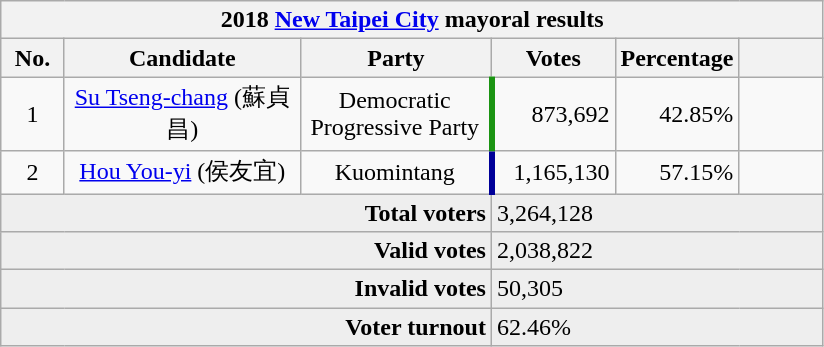<table class="wikitable collapsible" style="text-align:center">
<tr>
<th colspan="6">2018 <a href='#'>New Taipei City</a> mayoral results</th>
</tr>
<tr>
<th width=35>No.</th>
<th width=150>Candidate</th>
<th width=120>Party</th>
<th width=75>Votes</th>
<th width=75>Percentage</th>
<th width=49></th>
</tr>
<tr>
<td>1</td>
<td><a href='#'>Su Tseng-chang</a> (蘇貞昌)</td>
<td> Democratic Progressive Party</td>
<td style="border-left:4px solid #1B9413;" align="right">873,692</td>
<td align="right">42.85%</td>
<td align="center"></td>
</tr>
<tr>
<td>2</td>
<td><a href='#'>Hou You-yi</a> (侯友宜)</td>
<td> Kuomintang</td>
<td style="border-left:4px solid #000099;" align="right">1,165,130</td>
<td align="right">57.15%</td>
<td align="center"></td>
</tr>
<tr bgcolor=EEEEEE>
<td colspan="3" align="right"><strong>Total voters</strong></td>
<td colspan="3" align="left">3,264,128</td>
</tr>
<tr bgcolor=EEEEEE>
<td colspan="3" align="right"><strong>Valid votes</strong></td>
<td colspan="3" align="left">2,038,822</td>
</tr>
<tr bgcolor=EEEEEE>
<td colspan="3" align="right"><strong>Invalid votes</strong></td>
<td colspan="3" align="left">50,305</td>
</tr>
<tr bgcolor=EEEEEE>
<td colspan="3" align="right"><strong>Voter turnout</strong></td>
<td colspan="3" align="left">62.46%</td>
</tr>
</table>
